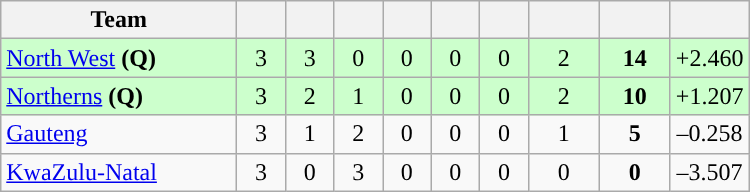<table class="wikitable" style="text-align:center">
<tr>
<th width="150">Team</th>
<th width="25"></th>
<th width="25"></th>
<th width="25"></th>
<th width="25"></th>
<th width="25"></th>
<th width="25"></th>
<th width="40"></th>
<th width="40"></th>
<th width="45"></th>
</tr>
<tr style="background:#cfc">
<td style="text-align:left"><a href='#'>North West</a> <strong>(Q)</strong></td>
<td>3</td>
<td>3</td>
<td>0</td>
<td>0</td>
<td>0</td>
<td>0</td>
<td>2</td>
<td><strong>14</strong></td>
<td>+2.460</td>
</tr>
<tr style="background:#cfc">
<td style="text-align:left"><a href='#'>Northerns</a>  <strong>(Q)</strong></td>
<td>3</td>
<td>2</td>
<td>1</td>
<td>0</td>
<td>0</td>
<td>0</td>
<td>2</td>
<td><strong>10</strong></td>
<td>+1.207</td>
</tr>
<tr>
<td style="text-align:left"><a href='#'>Gauteng</a></td>
<td>3</td>
<td>1</td>
<td>2</td>
<td>0</td>
<td>0</td>
<td>0</td>
<td>1</td>
<td><strong>5</strong></td>
<td>–0.258</td>
</tr>
<tr>
<td style="text-align:left"><a href='#'>KwaZulu-Natal</a></td>
<td>3</td>
<td>0</td>
<td>3</td>
<td>0</td>
<td>0</td>
<td>0</td>
<td>0</td>
<td><strong>0</strong></td>
<td>–3.507</td>
</tr>
</table>
